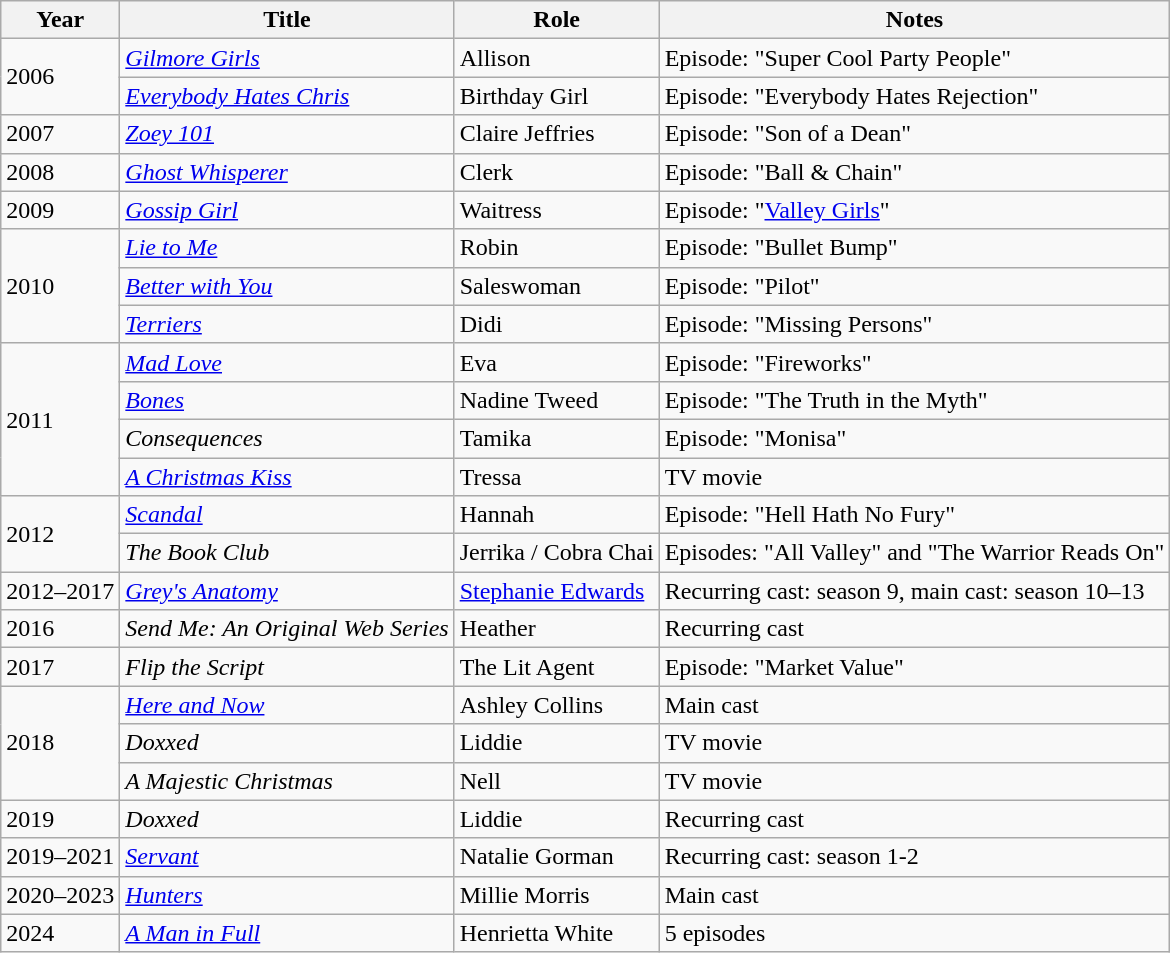<table class="wikitable sortable">
<tr>
<th>Year</th>
<th>Title</th>
<th>Role</th>
<th class="unsortable">Notes</th>
</tr>
<tr>
<td rowspan="2">2006</td>
<td><em><a href='#'>Gilmore Girls</a></em></td>
<td>Allison</td>
<td>Episode: "Super Cool Party People"</td>
</tr>
<tr>
<td><em><a href='#'>Everybody Hates Chris</a></em></td>
<td>Birthday Girl</td>
<td>Episode: "Everybody Hates Rejection"</td>
</tr>
<tr>
<td>2007</td>
<td><em><a href='#'>Zoey 101</a></em></td>
<td>Claire Jeffries</td>
<td>Episode: "Son of a Dean"</td>
</tr>
<tr>
<td>2008</td>
<td><em><a href='#'>Ghost Whisperer</a></em></td>
<td>Clerk</td>
<td>Episode: "Ball & Chain"</td>
</tr>
<tr>
<td>2009</td>
<td><em><a href='#'>Gossip Girl</a></em></td>
<td>Waitress</td>
<td>Episode: "<a href='#'>Valley Girls</a>"</td>
</tr>
<tr>
<td rowspan="3">2010</td>
<td><em><a href='#'>Lie to Me</a></em></td>
<td>Robin</td>
<td>Episode: "Bullet Bump"</td>
</tr>
<tr>
<td><em><a href='#'>Better with You</a></em></td>
<td>Saleswoman</td>
<td>Episode: "Pilot"</td>
</tr>
<tr>
<td><em><a href='#'>Terriers</a></em></td>
<td>Didi</td>
<td>Episode: "Missing Persons"</td>
</tr>
<tr>
<td rowspan="4">2011</td>
<td><em><a href='#'>Mad Love</a></em></td>
<td>Eva</td>
<td>Episode: "Fireworks"</td>
</tr>
<tr>
<td><em><a href='#'>Bones</a></em></td>
<td>Nadine Tweed</td>
<td>Episode: "The Truth in the Myth"</td>
</tr>
<tr>
<td><em>Consequences</em></td>
<td>Tamika</td>
<td>Episode: "Monisa"</td>
</tr>
<tr>
<td><em><a href='#'>A Christmas Kiss</a></em></td>
<td>Tressa</td>
<td>TV movie</td>
</tr>
<tr>
<td rowspan="2">2012</td>
<td><em><a href='#'>Scandal</a></em></td>
<td>Hannah</td>
<td>Episode: "Hell Hath No Fury"</td>
</tr>
<tr>
<td><em>The Book Club</em></td>
<td>Jerrika / Cobra Chai</td>
<td>Episodes: "All Valley" and "The Warrior Reads On"</td>
</tr>
<tr>
<td>2012–2017</td>
<td><em><a href='#'>Grey's Anatomy</a></em></td>
<td><a href='#'>Stephanie Edwards</a></td>
<td>Recurring cast: season 9, main cast: season 10–13</td>
</tr>
<tr>
<td>2016</td>
<td><em>Send Me: An Original Web Series</em></td>
<td>Heather</td>
<td>Recurring cast</td>
</tr>
<tr>
<td>2017</td>
<td><em>Flip the Script</em></td>
<td>The Lit Agent</td>
<td>Episode: "Market Value"</td>
</tr>
<tr>
<td rowspan="3">2018</td>
<td><em><a href='#'>Here and Now</a></em></td>
<td>Ashley Collins</td>
<td>Main cast</td>
</tr>
<tr>
<td><em>Doxxed</em></td>
<td>Liddie</td>
<td>TV movie</td>
</tr>
<tr>
<td><em>A Majestic Christmas</em></td>
<td>Nell</td>
<td>TV movie</td>
</tr>
<tr>
<td>2019</td>
<td><em>Doxxed</em></td>
<td>Liddie</td>
<td>Recurring cast</td>
</tr>
<tr>
<td>2019–2021</td>
<td><em><a href='#'>Servant</a></em></td>
<td>Natalie Gorman</td>
<td>Recurring cast: season 1-2</td>
</tr>
<tr>
<td>2020–2023</td>
<td><em><a href='#'>Hunters</a></em></td>
<td>Millie Morris</td>
<td>Main cast</td>
</tr>
<tr>
<td>2024</td>
<td><em><a href='#'>A Man in Full</a></em></td>
<td>Henrietta White</td>
<td>5 episodes</td>
</tr>
</table>
